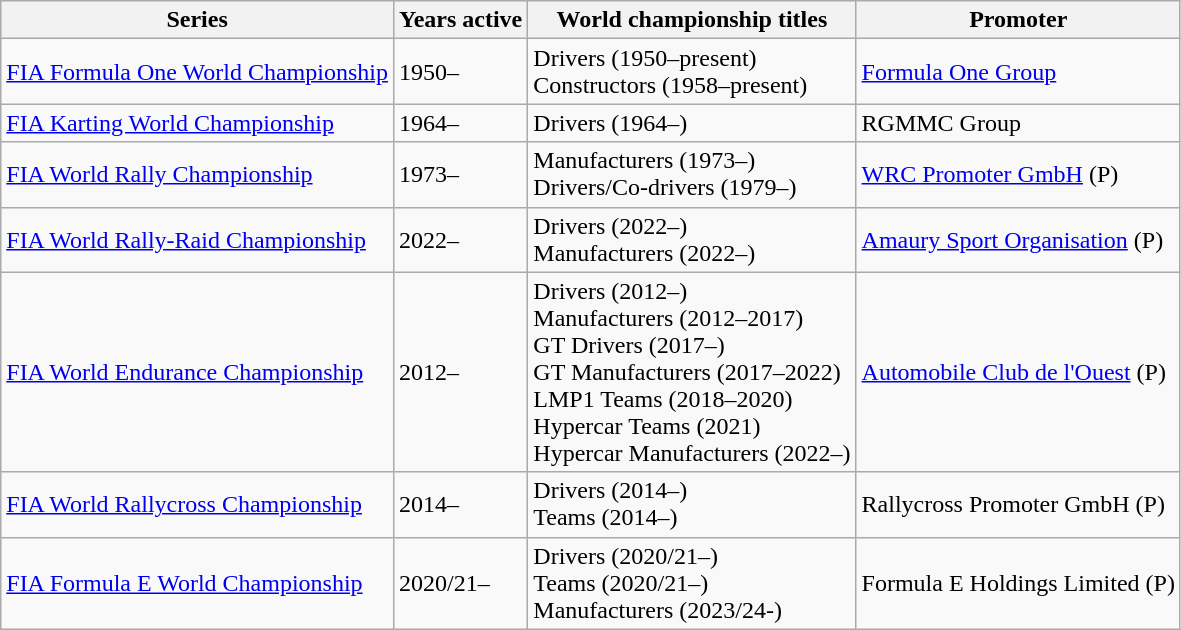<table class="wikitable">
<tr>
<th>Series</th>
<th>Years active</th>
<th>World championship titles </th>
<th>Promoter</th>
</tr>
<tr>
<td><a href='#'>FIA Formula One World Championship</a></td>
<td>1950–</td>
<td>Drivers (1950–present)<br>Constructors (1958–present)</td>
<td><a href='#'>Formula One Group</a></td>
</tr>
<tr>
<td><a href='#'>FIA Karting World Championship</a></td>
<td>1964–</td>
<td>Drivers (1964–)</td>
<td>RGMMC Group</td>
</tr>
<tr>
<td><a href='#'>FIA World Rally Championship</a></td>
<td>1973–</td>
<td>Manufacturers (1973–)<br>Drivers/Co-drivers (1979–)</td>
<td><a href='#'>WRC Promoter GmbH</a> (P)</td>
</tr>
<tr>
<td><a href='#'>FIA World Rally-Raid Championship</a></td>
<td>2022–</td>
<td>Drivers (2022–)<br>Manufacturers (2022–)</td>
<td><a href='#'>Amaury Sport Organisation</a> (P)</td>
</tr>
<tr>
<td><a href='#'>FIA World Endurance Championship</a></td>
<td>2012–</td>
<td>Drivers (2012–)<br>Manufacturers (2012–2017)<br>GT Drivers (2017–)<br>GT Manufacturers (2017–2022)<br>LMP1 Teams (2018–2020)<br>Hypercar Teams (2021)<br>Hypercar Manufacturers (2022–)</td>
<td><a href='#'>Automobile Club de l'Ouest</a> (P)</td>
</tr>
<tr>
<td><a href='#'>FIA World Rallycross Championship</a></td>
<td>2014–</td>
<td>Drivers (2014–)<br>Teams (2014–)</td>
<td>Rallycross Promoter GmbH (P)</td>
</tr>
<tr>
<td><a href='#'>FIA Formula E World Championship</a></td>
<td>2020/21–</td>
<td>Drivers (2020/21–)<br>Teams (2020/21–)<br>Manufacturers (2023/24-)</td>
<td>Formula E Holdings Limited (P)</td>
</tr>
</table>
